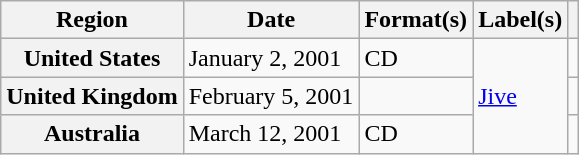<table class="wikitable plainrowheaders">
<tr>
<th scope="col">Region</th>
<th scope="col">Date</th>
<th scope="col">Format(s)</th>
<th scope="col">Label(s)</th>
<th scope="col"></th>
</tr>
<tr>
<th scope="row">United States</th>
<td>January 2, 2001</td>
<td>CD</td>
<td rowspan="3"><a href='#'>Jive</a></td>
<td></td>
</tr>
<tr>
<th scope="row">United Kingdom</th>
<td>February 5, 2001</td>
<td></td>
<td></td>
</tr>
<tr>
<th scope="row">Australia</th>
<td>March 12, 2001</td>
<td>CD</td>
<td></td>
</tr>
</table>
